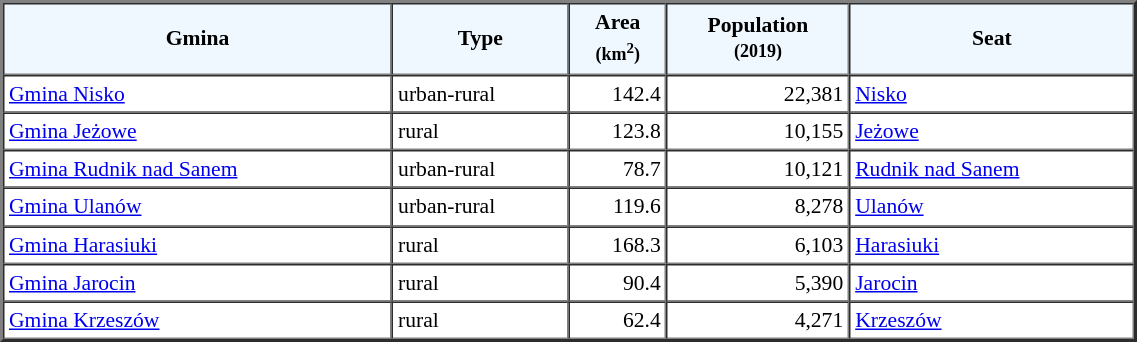<table width="60%" border="2" cellpadding="3" cellspacing="0" style="font-size:90%;line-height:120%;">
<tr bgcolor="F0F8FF">
<td style="text-align:center;"><strong>Gmina</strong></td>
<td style="text-align:center;"><strong>Type</strong></td>
<td style="text-align:center;"><strong>Area<br><small>(km<sup>2</sup>)</small></strong></td>
<td style="text-align:center;"><strong>Population<br><small>(2019)</small></strong></td>
<td style="text-align:center;"><strong>Seat</strong></td>
</tr>
<tr>
<td><a href='#'>Gmina Nisko</a></td>
<td>urban-rural</td>
<td style="text-align:right;">142.4</td>
<td style="text-align:right;">22,381</td>
<td><a href='#'>Nisko</a></td>
</tr>
<tr>
<td><a href='#'>Gmina Jeżowe</a></td>
<td>rural</td>
<td style="text-align:right;">123.8</td>
<td style="text-align:right;">10,155</td>
<td><a href='#'>Jeżowe</a></td>
</tr>
<tr>
<td><a href='#'>Gmina Rudnik nad Sanem</a></td>
<td>urban-rural</td>
<td style="text-align:right;">78.7</td>
<td style="text-align:right;">10,121</td>
<td><a href='#'>Rudnik nad Sanem</a></td>
</tr>
<tr>
<td><a href='#'>Gmina Ulanów</a></td>
<td>urban-rural</td>
<td style="text-align:right;">119.6</td>
<td style="text-align:right;">8,278</td>
<td><a href='#'>Ulanów</a></td>
</tr>
<tr>
<td><a href='#'>Gmina Harasiuki</a></td>
<td>rural</td>
<td style="text-align:right;">168.3</td>
<td style="text-align:right;">6,103</td>
<td><a href='#'>Harasiuki</a></td>
</tr>
<tr>
<td><a href='#'>Gmina Jarocin</a></td>
<td>rural</td>
<td style="text-align:right;">90.4</td>
<td style="text-align:right;">5,390</td>
<td><a href='#'>Jarocin</a></td>
</tr>
<tr>
<td><a href='#'>Gmina Krzeszów</a></td>
<td>rural</td>
<td style="text-align:right;">62.4</td>
<td style="text-align:right;">4,271</td>
<td><a href='#'>Krzeszów</a></td>
</tr>
<tr>
</tr>
</table>
